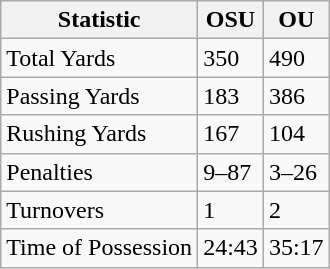<table class="wikitable">
<tr>
<th>Statistic</th>
<th>OSU</th>
<th>OU</th>
</tr>
<tr>
<td>Total Yards</td>
<td>350</td>
<td>490</td>
</tr>
<tr>
<td>Passing Yards</td>
<td>183</td>
<td>386</td>
</tr>
<tr>
<td>Rushing Yards</td>
<td>167</td>
<td>104</td>
</tr>
<tr>
<td>Penalties</td>
<td>9–87</td>
<td>3–26</td>
</tr>
<tr>
<td>Turnovers</td>
<td>1</td>
<td>2</td>
</tr>
<tr>
<td>Time of Possession</td>
<td>24:43</td>
<td>35:17</td>
</tr>
</table>
